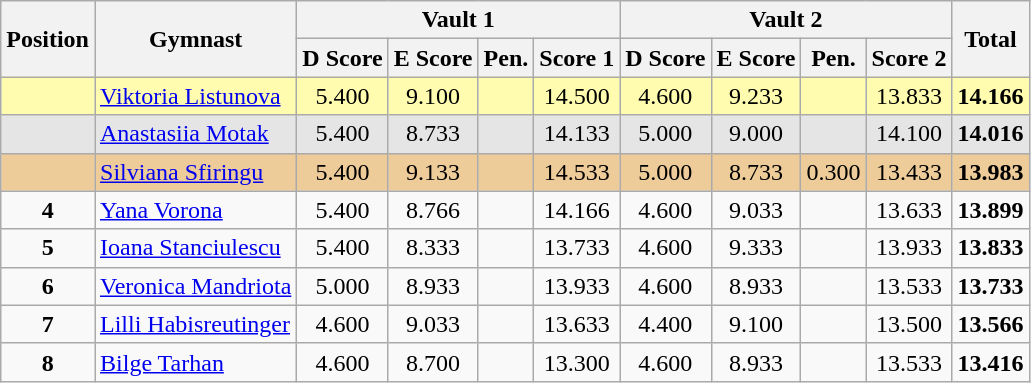<table style="text-align:center;" class="wikitable sortable">
<tr>
<th rowspan="2">Position</th>
<th rowspan="2">Gymnast</th>
<th colspan="4">Vault 1</th>
<th colspan="4">Vault 2</th>
<th rowspan="2">Total</th>
</tr>
<tr>
<th>D Score</th>
<th>E Score</th>
<th>Pen.</th>
<th>Score 1</th>
<th>D Score</th>
<th>E Score</th>
<th>Pen.</th>
<th>Score 2</th>
</tr>
<tr style="background:#fffcaf;">
<td style="text-align:center" scope="row"><strong></strong></td>
<td style="text-align:left;"> <a href='#'>Viktoria Listunova</a></td>
<td>5.400</td>
<td>9.100</td>
<td></td>
<td>14.500</td>
<td>4.600</td>
<td>9.233</td>
<td></td>
<td>13.833</td>
<td><strong>14.166</strong></td>
</tr>
<tr style="background:#e5e5e5;">
<td style="text-align:center" scope="row"><strong></strong></td>
<td style="text-align:left;"> <a href='#'>Anastasiia Motak</a></td>
<td>5.400</td>
<td>8.733</td>
<td></td>
<td>14.133</td>
<td>5.000</td>
<td>9.000</td>
<td></td>
<td>14.100</td>
<td><strong>14.016</strong></td>
</tr>
<tr style="background:#ec9;">
<td style="text-align:center" scope="row"><strong></strong></td>
<td style="text-align:left;"> <a href='#'>Silviana Sfiringu</a></td>
<td>5.400</td>
<td>9.133</td>
<td></td>
<td>14.533</td>
<td>5.000</td>
<td>8.733</td>
<td>0.300</td>
<td>13.433</td>
<td><strong>13.983</strong></td>
</tr>
<tr>
<td style="text-align:center" scope="row"><strong>4</strong></td>
<td style="text-align:left;"> <a href='#'>Yana Vorona</a></td>
<td>5.400</td>
<td>8.766</td>
<td></td>
<td>14.166</td>
<td>4.600</td>
<td>9.033</td>
<td></td>
<td>13.633</td>
<td><strong>13.899</strong></td>
</tr>
<tr>
<td style="text-align:center" scope="row"><strong>5</strong></td>
<td style="text-align:left;"> <a href='#'>Ioana Stanciulescu</a></td>
<td>5.400</td>
<td>8.333</td>
<td></td>
<td>13.733</td>
<td>4.600</td>
<td>9.333</td>
<td></td>
<td>13.933</td>
<td><strong>13.833</strong></td>
</tr>
<tr>
<td style="text-align:center" scope="row"><strong>6</strong></td>
<td style="text-align:left;"> <a href='#'>Veronica Mandriota</a></td>
<td>5.000</td>
<td>8.933</td>
<td></td>
<td>13.933</td>
<td>4.600</td>
<td>8.933</td>
<td></td>
<td>13.533</td>
<td><strong>13.733</strong></td>
</tr>
<tr>
<td style="text-align:center" scope="row"><strong>7</strong></td>
<td style="text-align:left;"> <a href='#'>Lilli Habisreutinger</a></td>
<td>4.600</td>
<td>9.033</td>
<td></td>
<td>13.633</td>
<td>4.400</td>
<td>9.100</td>
<td></td>
<td>13.500</td>
<td><strong>13.566</strong></td>
</tr>
<tr>
<td style="text-align:center" scope="row"><strong>8</strong></td>
<td style="text-align:left;"> <a href='#'>Bilge Tarhan</a></td>
<td>4.600</td>
<td>8.700</td>
<td></td>
<td>13.300</td>
<td>4.600</td>
<td>8.933</td>
<td></td>
<td>13.533</td>
<td><strong>13.416</strong></td>
</tr>
</table>
